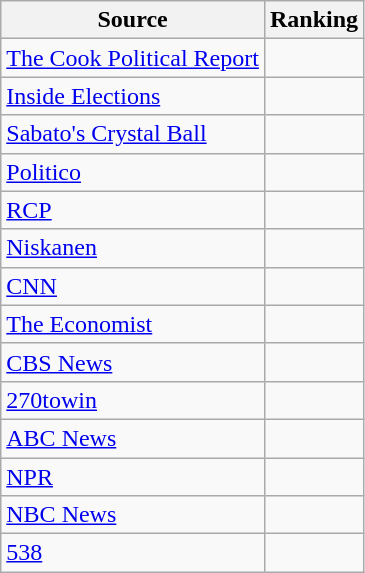<table class="wikitable sortable" style="text-align:center">
<tr>
<th>Source</th>
<th>Ranking</th>
</tr>
<tr>
<td align="left"><a href='#'>The Cook Political Report</a></td>
<td></td>
</tr>
<tr>
<td align="left"><a href='#'>Inside Elections</a></td>
<td></td>
</tr>
<tr>
<td align="left"><a href='#'>Sabato's Crystal Ball</a></td>
<td></td>
</tr>
<tr>
<td align="left"><a href='#'>Politico</a></td>
<td></td>
</tr>
<tr>
<td align="left"><a href='#'>RCP</a></td>
<td></td>
</tr>
<tr>
<td align="left"><a href='#'>Niskanen</a></td>
<td></td>
</tr>
<tr>
<td align="left"><a href='#'>CNN</a></td>
<td></td>
</tr>
<tr>
<td align="left"><a href='#'>The Economist</a></td>
<td></td>
</tr>
<tr>
<td align="left"><a href='#'>CBS News</a></td>
<td></td>
</tr>
<tr>
<td align="left"><a href='#'>270towin</a></td>
<td></td>
</tr>
<tr>
<td align="left"><a href='#'>ABC News</a></td>
<td></td>
</tr>
<tr>
<td align="left"><a href='#'>NPR</a></td>
<td></td>
</tr>
<tr>
<td align="left"><a href='#'>NBC News</a></td>
<td></td>
</tr>
<tr>
<td align="left"><a href='#'>538</a></td>
<td></td>
</tr>
</table>
